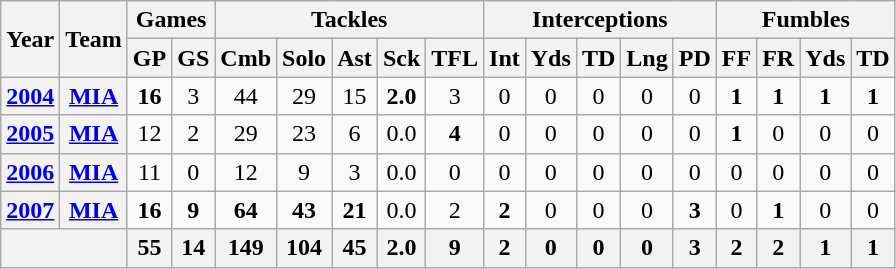<table class="wikitable" style="text-align:center">
<tr>
<th rowspan="2">Year</th>
<th rowspan="2">Team</th>
<th colspan="2">Games</th>
<th colspan="5">Tackles</th>
<th colspan="5">Interceptions</th>
<th colspan="4">Fumbles</th>
</tr>
<tr>
<th>GP</th>
<th>GS</th>
<th>Cmb</th>
<th>Solo</th>
<th>Ast</th>
<th>Sck</th>
<th>TFL</th>
<th>Int</th>
<th>Yds</th>
<th>TD</th>
<th>Lng</th>
<th>PD</th>
<th>FF</th>
<th>FR</th>
<th>Yds</th>
<th>TD</th>
</tr>
<tr>
<th><a href='#'>2004</a></th>
<th><a href='#'>MIA</a></th>
<td><strong>16</strong></td>
<td>3</td>
<td>44</td>
<td>29</td>
<td>15</td>
<td><strong>2.0</strong></td>
<td>3</td>
<td>0</td>
<td>0</td>
<td>0</td>
<td>0</td>
<td>0</td>
<td><strong>1</strong></td>
<td><strong>1</strong></td>
<td><strong>1</strong></td>
<td><strong>1</strong></td>
</tr>
<tr>
<th><a href='#'>2005</a></th>
<th><a href='#'>MIA</a></th>
<td>12</td>
<td>2</td>
<td>29</td>
<td>23</td>
<td>6</td>
<td>0.0</td>
<td><strong>4</strong></td>
<td>0</td>
<td>0</td>
<td>0</td>
<td>0</td>
<td>0</td>
<td><strong>1</strong></td>
<td>0</td>
<td>0</td>
<td>0</td>
</tr>
<tr>
<th><a href='#'>2006</a></th>
<th><a href='#'>MIA</a></th>
<td>11</td>
<td>0</td>
<td>12</td>
<td>9</td>
<td>3</td>
<td>0.0</td>
<td>0</td>
<td>0</td>
<td>0</td>
<td>0</td>
<td>0</td>
<td>0</td>
<td>0</td>
<td>0</td>
<td>0</td>
<td>0</td>
</tr>
<tr>
<th><a href='#'>2007</a></th>
<th><a href='#'>MIA</a></th>
<td><strong>16</strong></td>
<td><strong>9</strong></td>
<td><strong>64</strong></td>
<td><strong>43</strong></td>
<td><strong>21</strong></td>
<td>0.0</td>
<td>2</td>
<td><strong>2</strong></td>
<td>0</td>
<td>0</td>
<td>0</td>
<td><strong>3</strong></td>
<td>0</td>
<td><strong>1</strong></td>
<td>0</td>
<td>0</td>
</tr>
<tr>
<th colspan="2"></th>
<th>55</th>
<th>14</th>
<th>149</th>
<th>104</th>
<th>45</th>
<th>2.0</th>
<th>9</th>
<th>2</th>
<th>0</th>
<th>0</th>
<th>0</th>
<th>3</th>
<th>2</th>
<th>2</th>
<th>1</th>
<th>1</th>
</tr>
</table>
